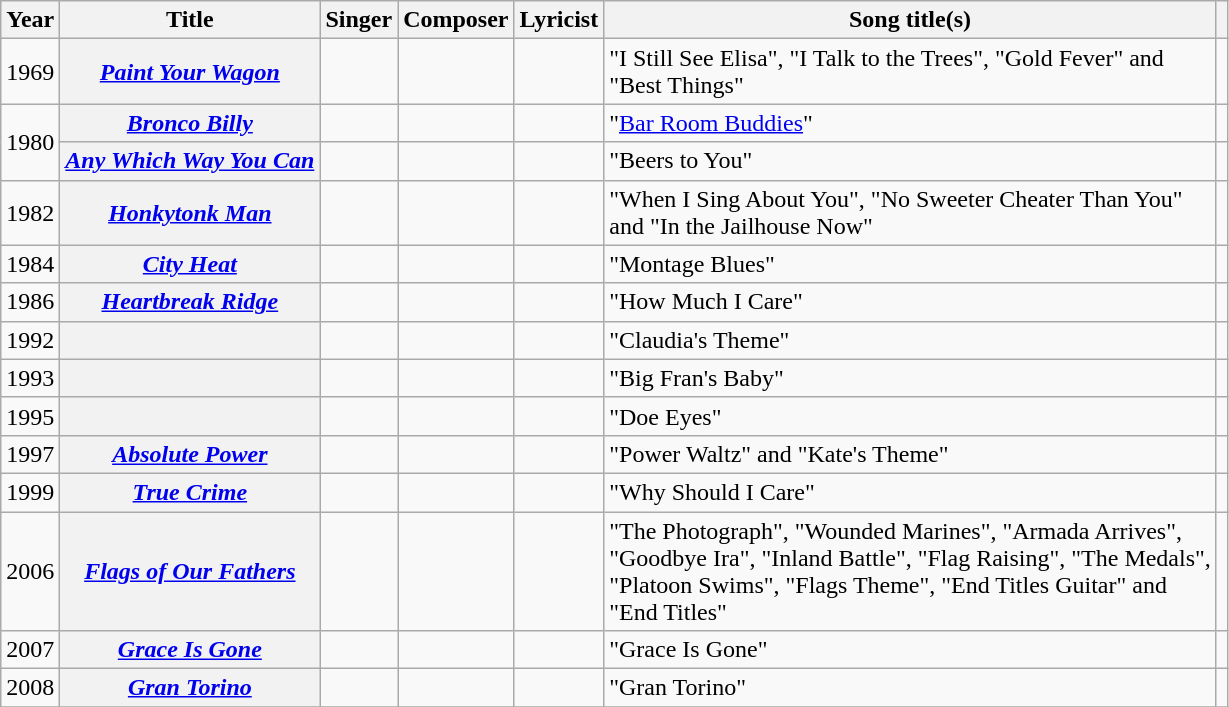<table class="wikitable sortable plainrowheaders">
<tr>
<th>Year</th>
<th>Title</th>
<th>Singer</th>
<th>Composer</th>
<th>Lyricist</th>
<th>Song title(s)</th>
<th></th>
</tr>
<tr>
<td>1969</td>
<th scope=row><em><a href='#'>Paint Your Wagon</a></em></th>
<td></td>
<td></td>
<td></td>
<td>"I Still See Elisa", "I Talk to the Trees", "Gold Fever" and<br>"Best Things"</td>
<td style="text-align:center;"></td>
</tr>
<tr>
<td rowspan="2">1980</td>
<th scope=row><em><a href='#'>Bronco Billy</a></em></th>
<td></td>
<td></td>
<td></td>
<td>"<a href='#'>Bar Room Buddies</a>"</td>
<td style="text-align:center;"></td>
</tr>
<tr>
<th scope=row><em><a href='#'>Any Which Way You Can</a></em></th>
<td></td>
<td></td>
<td></td>
<td>"Beers to You"</td>
<td style="text-align:center;"></td>
</tr>
<tr>
<td>1982</td>
<th scope=row><em><a href='#'>Honkytonk Man</a></em></th>
<td></td>
<td></td>
<td></td>
<td>"When I Sing About You", "No Sweeter Cheater Than You"<br>and "In the Jailhouse Now"</td>
<td style="text-align:center;"></td>
</tr>
<tr>
<td>1984</td>
<th scope=row><em><a href='#'>City Heat</a></em></th>
<td></td>
<td></td>
<td></td>
<td>"Montage Blues"</td>
<td style="text-align:center;"></td>
</tr>
<tr>
<td>1986</td>
<th scope=row><em><a href='#'>Heartbreak Ridge</a></em></th>
<td></td>
<td></td>
<td></td>
<td>"How Much I Care"</td>
<td style="text-align:center;"></td>
</tr>
<tr>
<td>1992</td>
<th scope=row><em></em></th>
<td></td>
<td></td>
<td></td>
<td>"Claudia's Theme"</td>
<td style="text-align:center;"></td>
</tr>
<tr>
<td>1993</td>
<th scope=row><em></em></th>
<td></td>
<td></td>
<td></td>
<td>"Big Fran's Baby"</td>
<td style="text-align:center;"></td>
</tr>
<tr>
<td>1995</td>
<th scope=row><em></em></th>
<td></td>
<td></td>
<td></td>
<td>"Doe Eyes"</td>
<td style="text-align:center;"></td>
</tr>
<tr>
<td>1997</td>
<th scope=row><em><a href='#'>Absolute Power</a></em></th>
<td></td>
<td></td>
<td></td>
<td>"Power Waltz" and "Kate's Theme"</td>
<td style="text-align:center;"></td>
</tr>
<tr>
<td>1999</td>
<th scope=row><em><a href='#'>True Crime</a></em></th>
<td></td>
<td></td>
<td></td>
<td>"Why Should I Care"</td>
<td style="text-align:center;"></td>
</tr>
<tr>
<td>2006</td>
<th scope=row><em><a href='#'>Flags of Our Fathers</a></em></th>
<td></td>
<td></td>
<td></td>
<td>"The Photograph", "Wounded Marines", "Armada Arrives",<br>"Goodbye Ira", "Inland Battle", "Flag Raising", "The Medals",<br>"Platoon Swims", "Flags Theme", "End Titles Guitar" and<br>"End Titles"</td>
<td style="text-align:center;"></td>
</tr>
<tr>
<td>2007</td>
<th scope=row><em><a href='#'>Grace Is Gone</a></em></th>
<td></td>
<td></td>
<td></td>
<td>"Grace Is Gone"</td>
<td style="text-align:center;"></td>
</tr>
<tr>
<td>2008</td>
<th scope=row><em><a href='#'>Gran Torino</a></em></th>
<td></td>
<td></td>
<td></td>
<td>"Gran Torino"</td>
<td style="text-align:center;"></td>
</tr>
<tr>
</tr>
</table>
